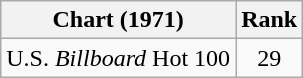<table class="wikitable">
<tr>
<th align="left">Chart (1971)</th>
<th style="text-align:center;">Rank</th>
</tr>
<tr>
<td>U.S. <em>Billboard</em> Hot 100</td>
<td style="text-align:center;">29</td>
</tr>
</table>
